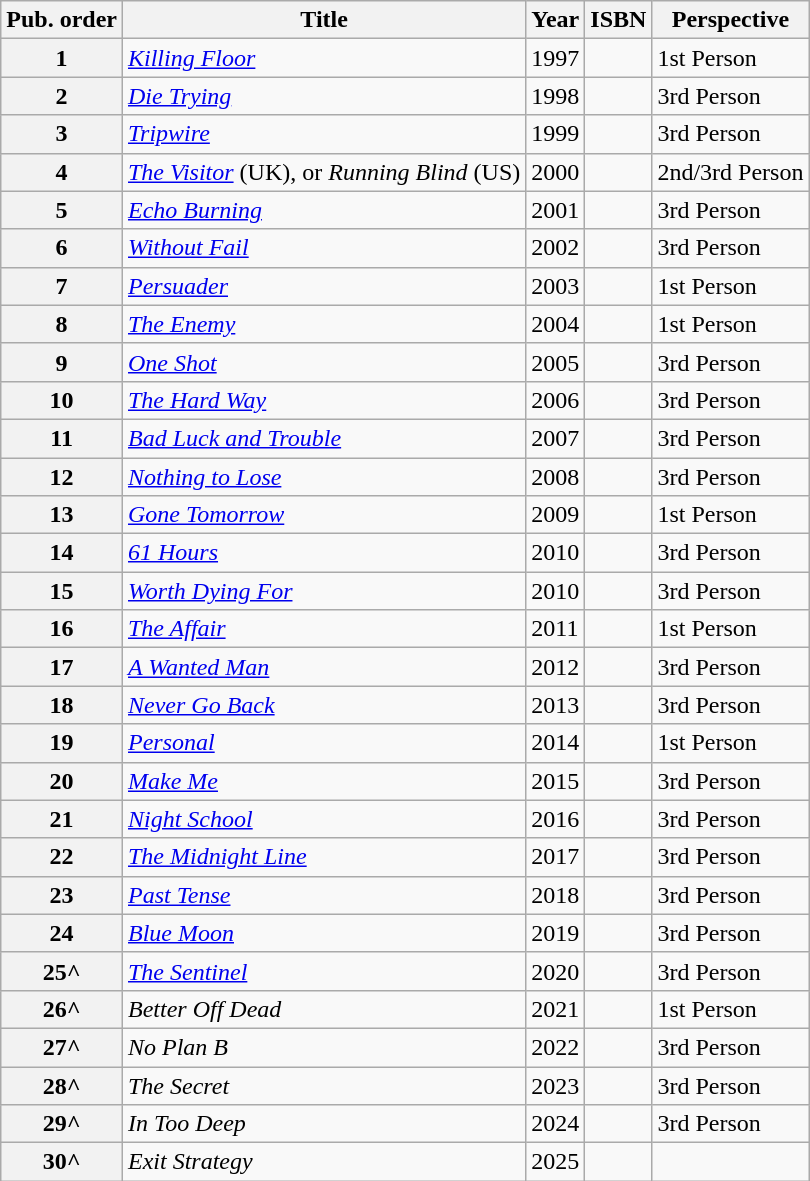<table class="wikitable sortable" style="border:darkgrey;">
<tr>
<th>Pub. order</th>
<th>Title</th>
<th>Year</th>
<th>ISBN</th>
<th>Perspective</th>
</tr>
<tr valign="top">
<th>1</th>
<td><em><a href='#'>Killing Floor</a></em></td>
<td>1997</td>
<td></td>
<td>1st Person</td>
</tr>
<tr valign="top">
<th>2</th>
<td><em><a href='#'>Die Trying</a></em></td>
<td>1998</td>
<td></td>
<td>3rd Person</td>
</tr>
<tr valign="top">
<th>3</th>
<td><em><a href='#'>Tripwire</a></em></td>
<td>1999</td>
<td></td>
<td>3rd Person</td>
</tr>
<tr valign="top">
<th>4</th>
<td><em><a href='#'>The Visitor</a></em> (UK), or <em>Running Blind</em> (US)</td>
<td>2000</td>
<td></td>
<td>2nd/3rd Person</td>
</tr>
<tr valign="top">
<th>5</th>
<td><em><a href='#'>Echo Burning</a></em></td>
<td>2001</td>
<td></td>
<td>3rd Person</td>
</tr>
<tr valign="top">
<th>6</th>
<td><em><a href='#'>Without Fail</a></em></td>
<td>2002</td>
<td></td>
<td>3rd Person</td>
</tr>
<tr valign="top">
<th>7</th>
<td><em><a href='#'>Persuader</a></em></td>
<td>2003</td>
<td></td>
<td>1st Person</td>
</tr>
<tr valign="top">
<th>8</th>
<td><em><a href='#'>The Enemy</a></em></td>
<td>2004</td>
<td></td>
<td>1st Person</td>
</tr>
<tr valign="top">
<th>9</th>
<td><em><a href='#'>One Shot</a></em></td>
<td>2005</td>
<td></td>
<td>3rd Person</td>
</tr>
<tr valign="top">
<th>10</th>
<td><em><a href='#'>The Hard Way</a></em></td>
<td>2006</td>
<td></td>
<td>3rd Person</td>
</tr>
<tr valign="top">
<th>11</th>
<td><em><a href='#'>Bad Luck and Trouble</a></em></td>
<td>2007</td>
<td></td>
<td>3rd Person</td>
</tr>
<tr valign="top">
<th>12</th>
<td><em><a href='#'>Nothing to Lose</a></em></td>
<td>2008</td>
<td></td>
<td>3rd Person</td>
</tr>
<tr valign="top">
<th>13</th>
<td><em><a href='#'>Gone Tomorrow</a></em></td>
<td>2009</td>
<td></td>
<td>1st Person</td>
</tr>
<tr valign="top">
<th>14</th>
<td><em><a href='#'>61 Hours</a></em></td>
<td>2010</td>
<td></td>
<td>3rd Person</td>
</tr>
<tr valign="top">
<th>15</th>
<td><em><a href='#'>Worth Dying For</a></em></td>
<td>2010</td>
<td></td>
<td>3rd Person</td>
</tr>
<tr valign="top">
<th>16</th>
<td><em><a href='#'>The Affair</a></em></td>
<td>2011</td>
<td></td>
<td>1st Person</td>
</tr>
<tr valign="top">
<th>17</th>
<td><em><a href='#'>A Wanted Man</a></em></td>
<td>2012</td>
<td></td>
<td>3rd Person</td>
</tr>
<tr valign="top">
<th>18</th>
<td><em><a href='#'>Never Go Back</a></em></td>
<td>2013</td>
<td></td>
<td>3rd Person</td>
</tr>
<tr valign="top">
<th>19</th>
<td><em><a href='#'>Personal</a></em></td>
<td>2014</td>
<td></td>
<td>1st Person</td>
</tr>
<tr valign="top">
<th>20</th>
<td><em><a href='#'>Make Me</a></em></td>
<td>2015</td>
<td></td>
<td>3rd Person</td>
</tr>
<tr valign="top">
<th>21</th>
<td><em><a href='#'>Night School</a></em></td>
<td>2016</td>
<td></td>
<td>3rd Person</td>
</tr>
<tr valign="top">
<th>22</th>
<td><em><a href='#'>The Midnight Line</a></em></td>
<td>2017</td>
<td></td>
<td>3rd Person</td>
</tr>
<tr valign="top">
<th>23</th>
<td><em><a href='#'>Past Tense</a></em></td>
<td>2018</td>
<td></td>
<td>3rd Person</td>
</tr>
<tr valign="top">
<th>24</th>
<td><em><a href='#'>Blue Moon</a></em></td>
<td>2019</td>
<td></td>
<td>3rd Person</td>
</tr>
<tr>
<th>25^</th>
<td><em><a href='#'>The Sentinel</a></em></td>
<td>2020</td>
<td></td>
<td>3rd Person</td>
</tr>
<tr>
<th>26^</th>
<td><em>Better Off Dead</em></td>
<td>2021</td>
<td></td>
<td>1st Person</td>
</tr>
<tr>
<th>27^</th>
<td><em>No Plan B</em></td>
<td>2022</td>
<td></td>
<td>3rd Person</td>
</tr>
<tr>
<th>28^</th>
<td><em>The Secret</em></td>
<td>2023</td>
<td></td>
<td>3rd Person</td>
</tr>
<tr>
<th>29^</th>
<td><em>In Too Deep</em></td>
<td>2024</td>
<td></td>
<td>3rd Person</td>
</tr>
<tr>
<th>30^</th>
<td><em>Exit Strategy</em></td>
<td>2025</td>
<td></td>
<td></td>
</tr>
<tr>
</tr>
</table>
